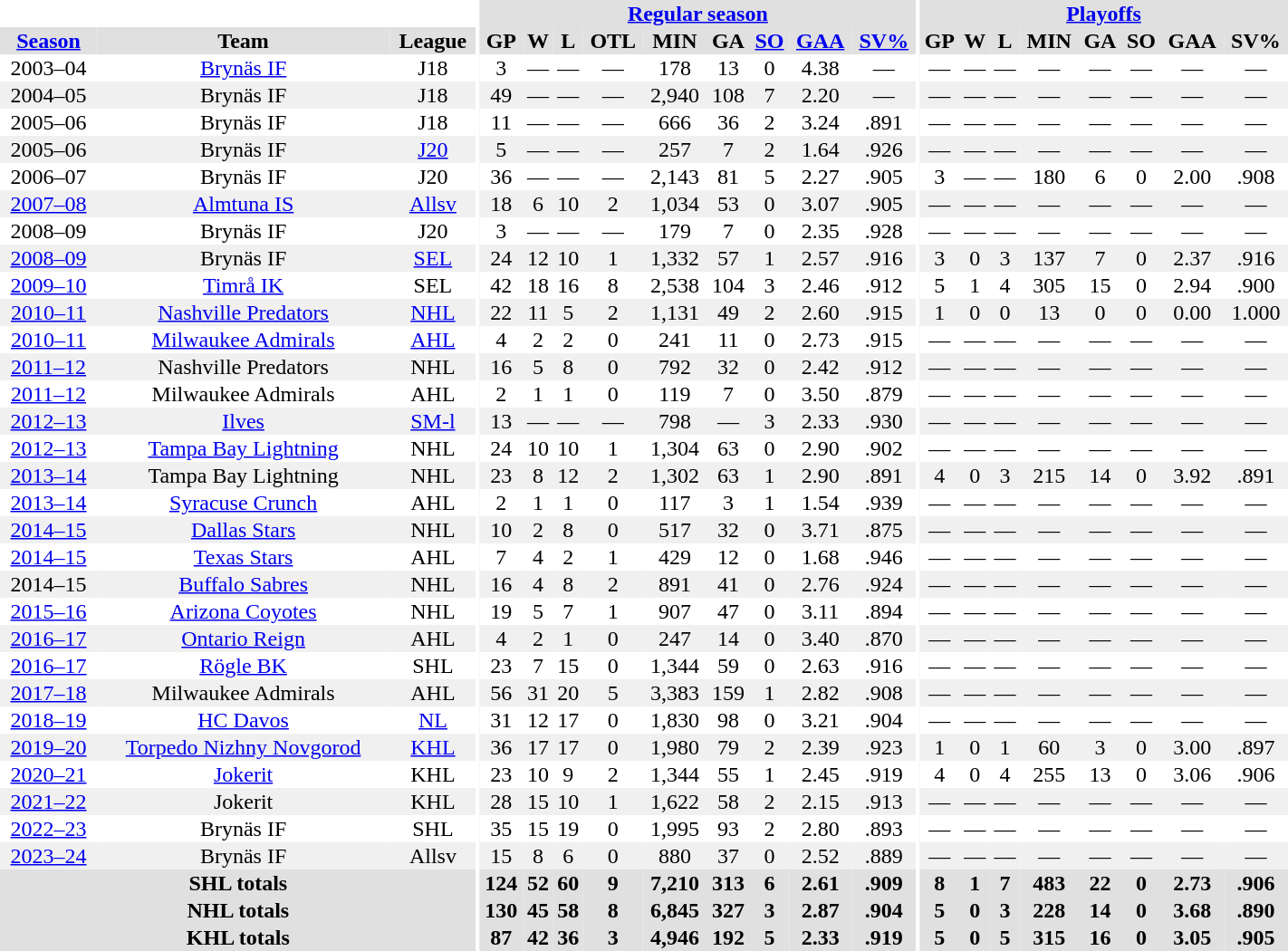<table border="0" cellpadding="1" cellspacing="0" style="width:75%; text-align:center;">
<tr bgcolor="#e0e0e0">
<th colspan="3" bgcolor="#ffffff"></th>
<th rowspan="99" bgcolor="#ffffff"></th>
<th colspan="9" bgcolor="#e0e0e0"><a href='#'>Regular season</a></th>
<th rowspan="99" bgcolor="#ffffff"></th>
<th colspan="8" bgcolor="#e0e0e0"><a href='#'>Playoffs</a></th>
</tr>
<tr bgcolor="#e0e0e0">
<th><a href='#'>Season</a></th>
<th>Team</th>
<th>League</th>
<th>GP</th>
<th>W</th>
<th>L</th>
<th>OTL</th>
<th>MIN</th>
<th>GA</th>
<th><a href='#'>SO</a></th>
<th><a href='#'>GAA</a></th>
<th><a href='#'>SV%</a></th>
<th>GP</th>
<th>W</th>
<th>L</th>
<th>MIN</th>
<th>GA</th>
<th>SO</th>
<th>GAA</th>
<th>SV%</th>
</tr>
<tr>
<td>2003–04</td>
<td><a href='#'>Brynäs IF</a></td>
<td>J18</td>
<td>3</td>
<td>—</td>
<td>—</td>
<td>—</td>
<td>178</td>
<td>13</td>
<td>0</td>
<td>4.38</td>
<td>—</td>
<td>—</td>
<td>—</td>
<td>—</td>
<td>—</td>
<td>—</td>
<td>—</td>
<td>—</td>
<td>—</td>
</tr>
<tr bgcolor="#f0f0f0">
<td>2004–05</td>
<td>Brynäs IF</td>
<td>J18</td>
<td>49</td>
<td>—</td>
<td>—</td>
<td>—</td>
<td>2,940</td>
<td>108</td>
<td>7</td>
<td>2.20</td>
<td>—</td>
<td>—</td>
<td>—</td>
<td>—</td>
<td>—</td>
<td>—</td>
<td>—</td>
<td>—</td>
<td>—</td>
</tr>
<tr>
<td>2005–06</td>
<td>Brynäs IF</td>
<td>J18</td>
<td>11</td>
<td>—</td>
<td>—</td>
<td>—</td>
<td>666</td>
<td>36</td>
<td>2</td>
<td>3.24</td>
<td>.891</td>
<td>—</td>
<td>—</td>
<td>—</td>
<td>—</td>
<td>—</td>
<td>—</td>
<td>—</td>
<td>—</td>
</tr>
<tr bgcolor="#f0f0f0">
<td>2005–06</td>
<td>Brynäs IF</td>
<td><a href='#'>J20</a></td>
<td>5</td>
<td>—</td>
<td>—</td>
<td>—</td>
<td>257</td>
<td>7</td>
<td>2</td>
<td>1.64</td>
<td>.926</td>
<td>—</td>
<td>—</td>
<td>—</td>
<td>—</td>
<td>—</td>
<td>—</td>
<td>—</td>
<td>—</td>
</tr>
<tr>
<td>2006–07</td>
<td>Brynäs IF</td>
<td>J20</td>
<td>36</td>
<td>—</td>
<td>—</td>
<td>—</td>
<td>2,143</td>
<td>81</td>
<td>5</td>
<td>2.27</td>
<td>.905</td>
<td>3</td>
<td>—</td>
<td>—</td>
<td>180</td>
<td>6</td>
<td>0</td>
<td>2.00</td>
<td>.908</td>
</tr>
<tr bgcolor="#f0f0f0">
<td><a href='#'>2007–08</a></td>
<td><a href='#'>Almtuna IS</a></td>
<td><a href='#'>Allsv</a></td>
<td>18</td>
<td>6</td>
<td>10</td>
<td>2</td>
<td>1,034</td>
<td>53</td>
<td>0</td>
<td>3.07</td>
<td>.905</td>
<td>—</td>
<td>—</td>
<td>—</td>
<td>—</td>
<td>—</td>
<td>—</td>
<td>—</td>
<td>—</td>
</tr>
<tr>
<td>2008–09</td>
<td>Brynäs IF</td>
<td>J20</td>
<td>3</td>
<td>—</td>
<td>—</td>
<td>—</td>
<td>179</td>
<td>7</td>
<td>0</td>
<td>2.35</td>
<td>.928</td>
<td>—</td>
<td>—</td>
<td>—</td>
<td>—</td>
<td>—</td>
<td>—</td>
<td>—</td>
<td>—</td>
</tr>
<tr bgcolor="#f0f0f0">
<td><a href='#'>2008–09</a></td>
<td>Brynäs IF</td>
<td><a href='#'>SEL</a></td>
<td>24</td>
<td>12</td>
<td>10</td>
<td>1</td>
<td>1,332</td>
<td>57</td>
<td>1</td>
<td>2.57</td>
<td>.916</td>
<td>3</td>
<td>0</td>
<td>3</td>
<td>137</td>
<td>7</td>
<td>0</td>
<td>2.37</td>
<td>.916</td>
</tr>
<tr>
<td><a href='#'>2009–10</a></td>
<td><a href='#'>Timrå IK</a></td>
<td>SEL</td>
<td>42</td>
<td>18</td>
<td>16</td>
<td>8</td>
<td>2,538</td>
<td>104</td>
<td>3</td>
<td>2.46</td>
<td>.912</td>
<td>5</td>
<td>1</td>
<td>4</td>
<td>305</td>
<td>15</td>
<td>0</td>
<td>2.94</td>
<td>.900</td>
</tr>
<tr bgcolor="#f0f0f0">
<td><a href='#'>2010–11</a></td>
<td><a href='#'>Nashville Predators</a></td>
<td><a href='#'>NHL</a></td>
<td>22</td>
<td>11</td>
<td>5</td>
<td>2</td>
<td>1,131</td>
<td>49</td>
<td>2</td>
<td>2.60</td>
<td>.915</td>
<td>1</td>
<td>0</td>
<td>0</td>
<td>13</td>
<td>0</td>
<td>0</td>
<td>0.00</td>
<td>1.000</td>
</tr>
<tr>
<td><a href='#'>2010–11</a></td>
<td><a href='#'>Milwaukee Admirals</a></td>
<td><a href='#'>AHL</a></td>
<td>4</td>
<td>2</td>
<td>2</td>
<td>0</td>
<td>241</td>
<td>11</td>
<td>0</td>
<td>2.73</td>
<td>.915</td>
<td>—</td>
<td>—</td>
<td>—</td>
<td>—</td>
<td>—</td>
<td>—</td>
<td>—</td>
<td>—</td>
</tr>
<tr bgcolor="#f0f0f0">
<td><a href='#'>2011–12</a></td>
<td>Nashville Predators</td>
<td>NHL</td>
<td>16</td>
<td>5</td>
<td>8</td>
<td>0</td>
<td>792</td>
<td>32</td>
<td>0</td>
<td>2.42</td>
<td>.912</td>
<td>—</td>
<td>—</td>
<td>—</td>
<td>—</td>
<td>—</td>
<td>—</td>
<td>—</td>
<td>—</td>
</tr>
<tr>
<td><a href='#'>2011–12</a></td>
<td>Milwaukee Admirals</td>
<td>AHL</td>
<td>2</td>
<td>1</td>
<td>1</td>
<td>0</td>
<td>119</td>
<td>7</td>
<td>0</td>
<td>3.50</td>
<td>.879</td>
<td>—</td>
<td>—</td>
<td>—</td>
<td>—</td>
<td>—</td>
<td>—</td>
<td>—</td>
<td>—</td>
</tr>
<tr bgcolor="#f0f0f0">
<td><a href='#'>2012–13</a></td>
<td><a href='#'>Ilves</a></td>
<td><a href='#'>SM-l</a></td>
<td>13</td>
<td>—</td>
<td>—</td>
<td>—</td>
<td>798</td>
<td>—</td>
<td>3</td>
<td>2.33</td>
<td>.930</td>
<td>—</td>
<td>—</td>
<td>—</td>
<td>—</td>
<td>—</td>
<td>—</td>
<td>—</td>
<td>—</td>
</tr>
<tr>
<td><a href='#'>2012–13</a></td>
<td><a href='#'>Tampa Bay Lightning</a></td>
<td>NHL</td>
<td>24</td>
<td>10</td>
<td>10</td>
<td>1</td>
<td>1,304</td>
<td>63</td>
<td>0</td>
<td>2.90</td>
<td>.902</td>
<td>—</td>
<td>—</td>
<td>—</td>
<td>—</td>
<td>—</td>
<td>—</td>
<td>—</td>
<td>—</td>
</tr>
<tr bgcolor="#f0f0f0">
<td><a href='#'>2013–14</a></td>
<td>Tampa Bay Lightning</td>
<td>NHL</td>
<td>23</td>
<td>8</td>
<td>12</td>
<td>2</td>
<td>1,302</td>
<td>63</td>
<td>1</td>
<td>2.90</td>
<td>.891</td>
<td>4</td>
<td>0</td>
<td>3</td>
<td>215</td>
<td>14</td>
<td>0</td>
<td>3.92</td>
<td>.891</td>
</tr>
<tr>
<td><a href='#'>2013–14</a></td>
<td><a href='#'>Syracuse Crunch</a></td>
<td>AHL</td>
<td>2</td>
<td>1</td>
<td>1</td>
<td>0</td>
<td>117</td>
<td>3</td>
<td>1</td>
<td>1.54</td>
<td>.939</td>
<td>—</td>
<td>—</td>
<td>—</td>
<td>—</td>
<td>—</td>
<td>—</td>
<td>—</td>
<td>—</td>
</tr>
<tr bgcolor="#f0f0f0">
<td><a href='#'>2014–15</a></td>
<td><a href='#'>Dallas Stars</a></td>
<td>NHL</td>
<td>10</td>
<td>2</td>
<td>8</td>
<td>0</td>
<td>517</td>
<td>32</td>
<td>0</td>
<td>3.71</td>
<td>.875</td>
<td>—</td>
<td>—</td>
<td>—</td>
<td>—</td>
<td>—</td>
<td>—</td>
<td>—</td>
<td>—</td>
</tr>
<tr>
<td><a href='#'>2014–15</a></td>
<td><a href='#'>Texas Stars</a></td>
<td>AHL</td>
<td>7</td>
<td>4</td>
<td>2</td>
<td>1</td>
<td>429</td>
<td>12</td>
<td>0</td>
<td>1.68</td>
<td>.946</td>
<td>—</td>
<td>—</td>
<td>—</td>
<td>—</td>
<td>—</td>
<td>—</td>
<td>—</td>
<td>—</td>
</tr>
<tr bgcolor="#f0f0f0">
<td>2014–15</td>
<td><a href='#'>Buffalo Sabres</a></td>
<td>NHL</td>
<td>16</td>
<td>4</td>
<td>8</td>
<td>2</td>
<td>891</td>
<td>41</td>
<td>0</td>
<td>2.76</td>
<td>.924</td>
<td>—</td>
<td>—</td>
<td>—</td>
<td>—</td>
<td>—</td>
<td>—</td>
<td>—</td>
<td>—</td>
</tr>
<tr>
<td><a href='#'>2015–16</a></td>
<td><a href='#'>Arizona Coyotes</a></td>
<td>NHL</td>
<td>19</td>
<td>5</td>
<td>7</td>
<td>1</td>
<td>907</td>
<td>47</td>
<td>0</td>
<td>3.11</td>
<td>.894</td>
<td>—</td>
<td>—</td>
<td>—</td>
<td>—</td>
<td>—</td>
<td>—</td>
<td>—</td>
<td>—</td>
</tr>
<tr bgcolor="#f0f0f0">
<td><a href='#'>2016–17</a></td>
<td><a href='#'>Ontario Reign</a></td>
<td>AHL</td>
<td>4</td>
<td>2</td>
<td>1</td>
<td>0</td>
<td>247</td>
<td>14</td>
<td>0</td>
<td>3.40</td>
<td>.870</td>
<td>—</td>
<td>—</td>
<td>—</td>
<td>—</td>
<td>—</td>
<td>—</td>
<td>—</td>
<td>—</td>
</tr>
<tr>
<td><a href='#'>2016–17</a></td>
<td><a href='#'>Rögle BK</a></td>
<td>SHL</td>
<td>23</td>
<td>7</td>
<td>15</td>
<td>0</td>
<td>1,344</td>
<td>59</td>
<td>0</td>
<td>2.63</td>
<td>.916</td>
<td>—</td>
<td>—</td>
<td>—</td>
<td>—</td>
<td>—</td>
<td>—</td>
<td>—</td>
<td>—</td>
</tr>
<tr bgcolor="#f0f0f0">
<td><a href='#'>2017–18</a></td>
<td>Milwaukee Admirals</td>
<td>AHL</td>
<td>56</td>
<td>31</td>
<td>20</td>
<td>5</td>
<td>3,383</td>
<td>159</td>
<td>1</td>
<td>2.82</td>
<td>.908</td>
<td>—</td>
<td>—</td>
<td>—</td>
<td>—</td>
<td>—</td>
<td>—</td>
<td>—</td>
<td>—</td>
</tr>
<tr>
<td><a href='#'>2018–19</a></td>
<td><a href='#'>HC Davos</a></td>
<td><a href='#'>NL</a></td>
<td>31</td>
<td>12</td>
<td>17</td>
<td>0</td>
<td>1,830</td>
<td>98</td>
<td>0</td>
<td>3.21</td>
<td>.904</td>
<td>—</td>
<td>—</td>
<td>—</td>
<td>—</td>
<td>—</td>
<td>—</td>
<td>—</td>
<td>—</td>
</tr>
<tr bgcolor="#f0f0f0">
<td><a href='#'>2019–20</a></td>
<td><a href='#'>Torpedo Nizhny Novgorod</a></td>
<td><a href='#'>KHL</a></td>
<td>36</td>
<td>17</td>
<td>17</td>
<td>0</td>
<td>1,980</td>
<td>79</td>
<td>2</td>
<td>2.39</td>
<td>.923</td>
<td>1</td>
<td>0</td>
<td>1</td>
<td>60</td>
<td>3</td>
<td>0</td>
<td>3.00</td>
<td>.897</td>
</tr>
<tr>
<td><a href='#'>2020–21</a></td>
<td><a href='#'>Jokerit</a></td>
<td>KHL</td>
<td>23</td>
<td>10</td>
<td>9</td>
<td>2</td>
<td>1,344</td>
<td>55</td>
<td>1</td>
<td>2.45</td>
<td>.919</td>
<td>4</td>
<td>0</td>
<td>4</td>
<td>255</td>
<td>13</td>
<td>0</td>
<td>3.06</td>
<td>.906</td>
</tr>
<tr bgcolor="#f0f0f0">
<td><a href='#'>2021–22</a></td>
<td>Jokerit</td>
<td>KHL</td>
<td>28</td>
<td>15</td>
<td>10</td>
<td>1</td>
<td>1,622</td>
<td>58</td>
<td>2</td>
<td>2.15</td>
<td>.913</td>
<td>—</td>
<td>—</td>
<td>—</td>
<td>—</td>
<td>—</td>
<td>—</td>
<td>—</td>
<td>—</td>
</tr>
<tr>
<td><a href='#'>2022–23</a></td>
<td>Brynäs IF</td>
<td>SHL</td>
<td>35</td>
<td>15</td>
<td>19</td>
<td>0</td>
<td>1,995</td>
<td>93</td>
<td>2</td>
<td>2.80</td>
<td>.893</td>
<td>—</td>
<td>—</td>
<td>—</td>
<td>—</td>
<td>—</td>
<td>—</td>
<td>—</td>
<td>—</td>
</tr>
<tr bgcolor="#f0f0f0">
<td><a href='#'>2023–24</a></td>
<td>Brynäs IF</td>
<td>Allsv</td>
<td>15</td>
<td>8</td>
<td>6</td>
<td>0</td>
<td>880</td>
<td>37</td>
<td>0</td>
<td>2.52</td>
<td>.889</td>
<td>—</td>
<td>—</td>
<td>—</td>
<td>—</td>
<td>—</td>
<td>—</td>
<td>—</td>
<td>—</td>
</tr>
<tr bgcolor="#e0e0e0">
<th colspan=3>SHL totals</th>
<th>124</th>
<th>52</th>
<th>60</th>
<th>9</th>
<th>7,210</th>
<th>313</th>
<th>6</th>
<th>2.61</th>
<th>.909</th>
<th>8</th>
<th>1</th>
<th>7</th>
<th>483</th>
<th>22</th>
<th>0</th>
<th>2.73</th>
<th>.906</th>
</tr>
<tr bgcolor="#e0e0e0">
<th colspan=3>NHL totals</th>
<th>130</th>
<th>45</th>
<th>58</th>
<th>8</th>
<th>6,845</th>
<th>327</th>
<th>3</th>
<th>2.87</th>
<th>.904</th>
<th>5</th>
<th>0</th>
<th>3</th>
<th>228</th>
<th>14</th>
<th>0</th>
<th>3.68</th>
<th>.890</th>
</tr>
<tr bgcolor="#e0e0e0">
<th colspan=3>KHL totals</th>
<th>87</th>
<th>42</th>
<th>36</th>
<th>3</th>
<th>4,946</th>
<th>192</th>
<th>5</th>
<th>2.33</th>
<th>.919</th>
<th>5</th>
<th>0</th>
<th>5</th>
<th>315</th>
<th>16</th>
<th>0</th>
<th>3.05</th>
<th>.905</th>
</tr>
</table>
